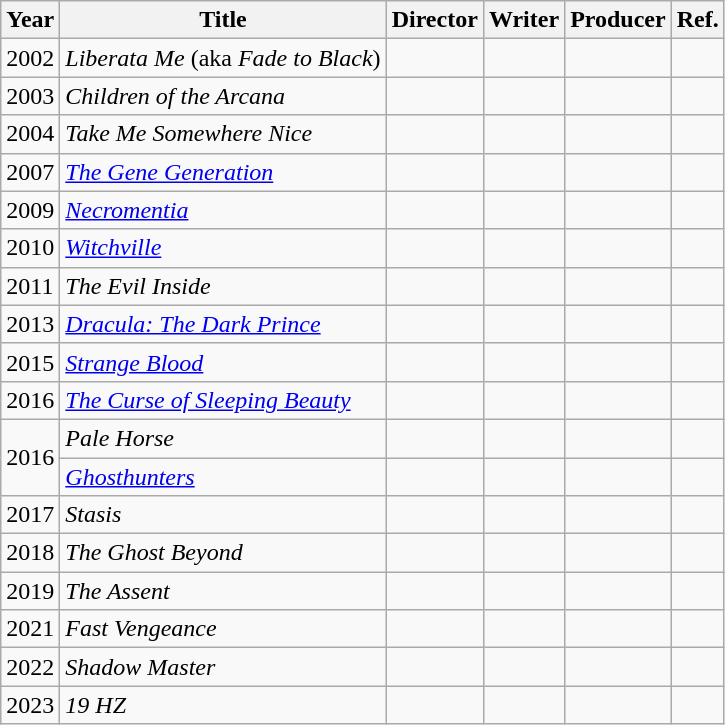<table class="wikitable">
<tr>
<th>Year</th>
<th>Title</th>
<th>Director</th>
<th>Writer</th>
<th>Producer</th>
<th>Ref.</th>
</tr>
<tr>
<td>2002</td>
<td><em>Liberata Me</em> (aka <em>Fade to Black</em>)</td>
<td></td>
<td></td>
<td></td>
<td></td>
</tr>
<tr>
<td>2003</td>
<td><em>Children of the Arcana</em></td>
<td></td>
<td></td>
<td></td>
<td></td>
</tr>
<tr>
<td>2004</td>
<td><em>Take Me Somewhere Nice</em></td>
<td></td>
<td></td>
<td></td>
<td></td>
</tr>
<tr>
<td>2007</td>
<td><em><a href='#'>The Gene Generation</a></em></td>
<td></td>
<td></td>
<td></td>
<td></td>
</tr>
<tr>
<td>2009</td>
<td><em><a href='#'>Necromentia</a></em></td>
<td></td>
<td></td>
<td></td>
<td></td>
</tr>
<tr>
<td>2010</td>
<td><em><a href='#'>Witchville</a></em></td>
<td></td>
<td></td>
<td></td>
<td></td>
</tr>
<tr>
<td>2011</td>
<td><em>The Evil Inside</em></td>
<td></td>
<td></td>
<td></td>
<td></td>
</tr>
<tr>
<td>2013</td>
<td><em><a href='#'>Dracula: The Dark Prince</a></em></td>
<td></td>
<td></td>
<td></td>
<td></td>
</tr>
<tr>
<td>2015</td>
<td><em><a href='#'>Strange Blood</a></em></td>
<td></td>
<td></td>
<td></td>
<td></td>
</tr>
<tr>
<td>2016</td>
<td><em><a href='#'>The Curse of Sleeping Beauty</a></em></td>
<td></td>
<td></td>
<td></td>
<td></td>
</tr>
<tr>
<td rowspan=2>2016</td>
<td><em>Pale Horse</em></td>
<td></td>
<td></td>
<td></td>
<td></td>
</tr>
<tr>
<td><em><a href='#'>Ghosthunters</a></em></td>
<td></td>
<td></td>
<td></td>
<td></td>
</tr>
<tr>
<td>2017</td>
<td><em>Stasis</em></td>
<td></td>
<td></td>
<td></td>
<td></td>
</tr>
<tr>
<td>2018</td>
<td><em>The Ghost Beyond</em></td>
<td></td>
<td></td>
<td></td>
<td></td>
</tr>
<tr>
<td>2019</td>
<td><em>The Assent</em></td>
<td></td>
<td></td>
<td></td>
<td></td>
</tr>
<tr>
<td>2021</td>
<td><em>Fast Vengeance</em></td>
<td></td>
<td></td>
<td></td>
<td></td>
</tr>
<tr>
<td>2022</td>
<td><em>Shadow Master</em></td>
<td></td>
<td></td>
<td></td>
<td></td>
</tr>
<tr>
<td>2023</td>
<td><em>19 HZ</em></td>
<td></td>
<td></td>
<td></td>
<td></td>
</tr>
</table>
